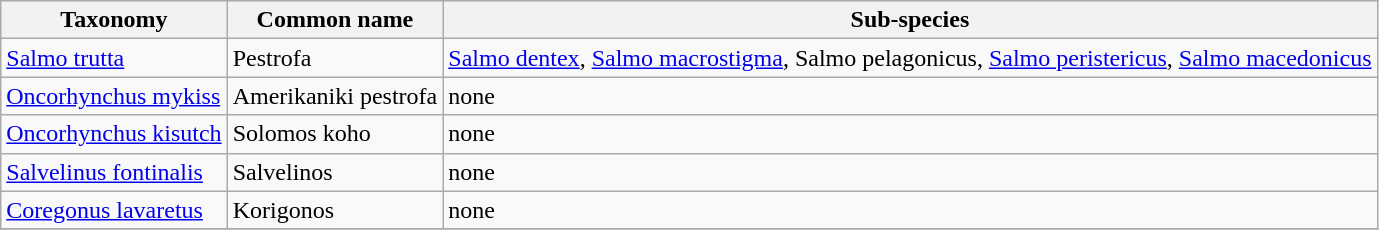<table class="wikitable">
<tr>
<th>Taxonomy</th>
<th>Common name</th>
<th>Sub-species</th>
</tr>
<tr>
<td><a href='#'>Salmo trutta</a></td>
<td>Pestrofa</td>
<td><a href='#'>Salmo dentex</a>, <a href='#'>Salmo macrostigma</a>, Salmo pelagonicus, <a href='#'>Salmo peristericus</a>, <a href='#'>Salmo macedonicus</a></td>
</tr>
<tr>
<td><a href='#'>Oncorhynchus mykiss</a></td>
<td>Amerikaniki pestrofa</td>
<td>none</td>
</tr>
<tr>
<td><a href='#'>Oncorhynchus kisutch</a></td>
<td>Solomos koho</td>
<td>none</td>
</tr>
<tr>
<td><a href='#'>Salvelinus fontinalis</a></td>
<td>Salvelinos</td>
<td>none</td>
</tr>
<tr>
<td><a href='#'>Coregonus lavaretus</a></td>
<td>Korigonos</td>
<td>none</td>
</tr>
<tr>
</tr>
</table>
